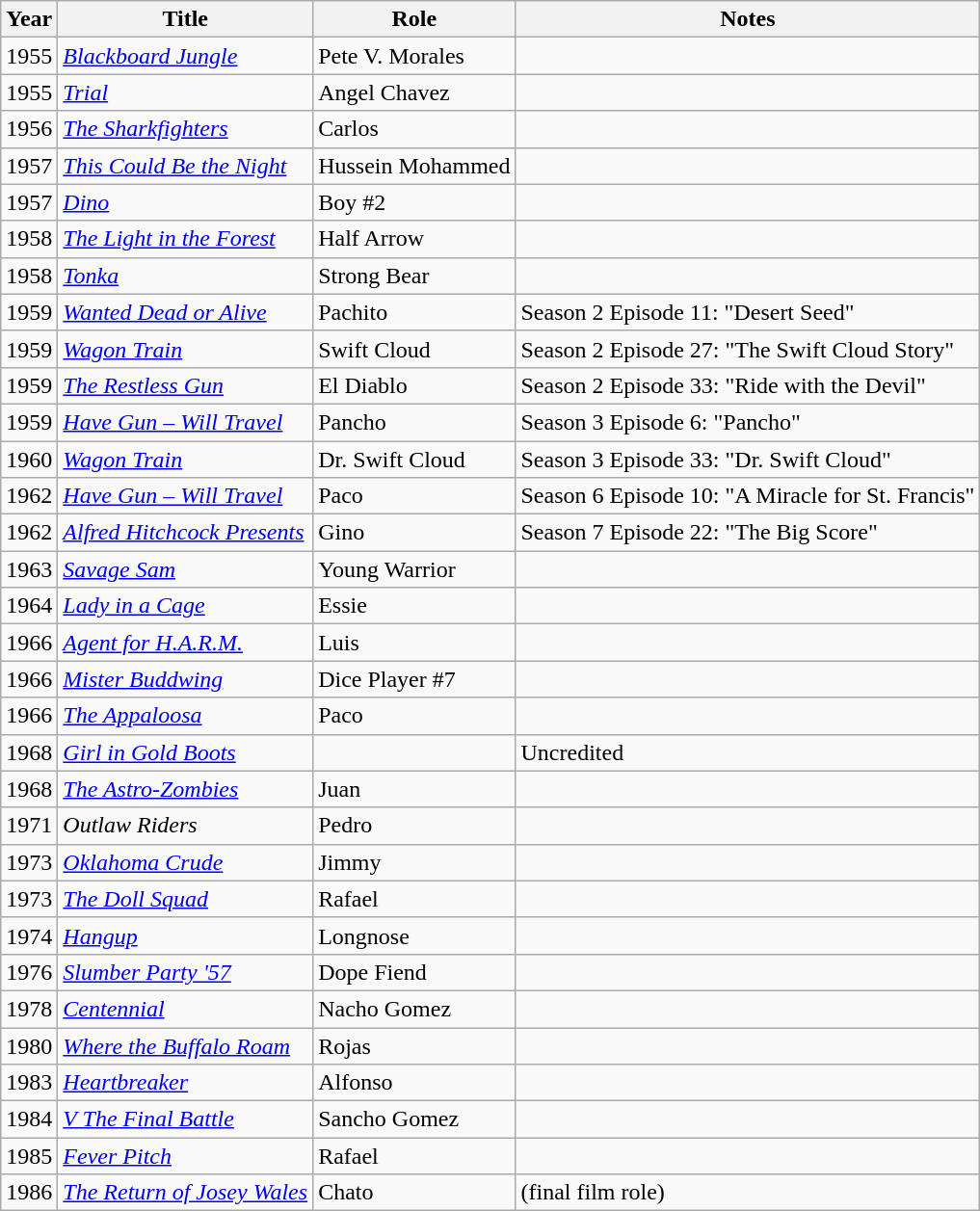<table class="wikitable">
<tr>
<th>Year</th>
<th>Title</th>
<th>Role</th>
<th>Notes</th>
</tr>
<tr>
<td>1955</td>
<td><em><a href='#'>Blackboard Jungle</a></em></td>
<td>Pete V. Morales</td>
<td></td>
</tr>
<tr>
<td>1955</td>
<td><em><a href='#'>Trial</a></em></td>
<td>Angel Chavez</td>
<td></td>
</tr>
<tr>
<td>1956</td>
<td><em><a href='#'>The Sharkfighters</a></em></td>
<td>Carlos</td>
<td></td>
</tr>
<tr>
<td>1957</td>
<td><em><a href='#'>This Could Be the Night</a></em></td>
<td>Hussein Mohammed</td>
<td></td>
</tr>
<tr>
<td>1957</td>
<td><em><a href='#'>Dino</a></em></td>
<td>Boy #2</td>
<td></td>
</tr>
<tr>
<td>1958</td>
<td><em><a href='#'>The Light in the Forest</a></em></td>
<td>Half Arrow</td>
<td></td>
</tr>
<tr>
<td>1958</td>
<td><em><a href='#'>Tonka</a></em></td>
<td>Strong Bear</td>
<td></td>
</tr>
<tr>
<td>1959</td>
<td><em><a href='#'>Wanted Dead or Alive</a></em></td>
<td>Pachito</td>
<td>Season 2 Episode 11: "Desert Seed"</td>
</tr>
<tr>
<td>1959</td>
<td><em><a href='#'>Wagon Train</a></em></td>
<td>Swift Cloud</td>
<td>Season 2 Episode 27: "The Swift Cloud Story"</td>
</tr>
<tr>
<td>1959</td>
<td><em><a href='#'>The Restless Gun</a></em></td>
<td>El Diablo</td>
<td>Season 2 Episode 33: "Ride with the Devil"</td>
</tr>
<tr>
<td>1959</td>
<td><em><a href='#'>Have Gun – Will Travel</a></em></td>
<td>Pancho</td>
<td>Season 3 Episode 6: "Pancho"</td>
</tr>
<tr>
<td>1960</td>
<td><em><a href='#'>Wagon Train</a></em></td>
<td>Dr. Swift Cloud</td>
<td>Season 3 Episode 33: "Dr. Swift Cloud"</td>
</tr>
<tr>
<td>1962</td>
<td><em><a href='#'>Have Gun – Will Travel</a></em></td>
<td>Paco</td>
<td>Season 6 Episode 10: "A Miracle for St. Francis"</td>
</tr>
<tr>
<td>1962</td>
<td><em><a href='#'>Alfred Hitchcock Presents</a></em></td>
<td>Gino</td>
<td>Season 7 Episode 22: "The Big Score"</td>
</tr>
<tr>
<td>1963</td>
<td><em><a href='#'>Savage Sam</a></em></td>
<td>Young Warrior</td>
<td></td>
</tr>
<tr>
<td>1964</td>
<td><em><a href='#'>Lady in a Cage</a></em></td>
<td>Essie</td>
<td></td>
</tr>
<tr>
<td>1966</td>
<td><em><a href='#'>Agent for H.A.R.M.</a></em></td>
<td>Luis</td>
<td></td>
</tr>
<tr>
<td>1966</td>
<td><em><a href='#'>Mister Buddwing</a></em></td>
<td>Dice Player #7</td>
<td></td>
</tr>
<tr>
<td>1966</td>
<td><em><a href='#'>The Appaloosa</a></em></td>
<td>Paco</td>
<td></td>
</tr>
<tr>
<td>1968</td>
<td><em><a href='#'>Girl in Gold Boots</a></em></td>
<td></td>
<td>Uncredited</td>
</tr>
<tr>
<td>1968</td>
<td><em><a href='#'>The Astro-Zombies</a></em></td>
<td>Juan</td>
<td></td>
</tr>
<tr>
<td>1971</td>
<td><em>Outlaw Riders</em></td>
<td>Pedro</td>
<td></td>
</tr>
<tr>
<td>1973</td>
<td><em><a href='#'>Oklahoma Crude</a></em></td>
<td>Jimmy</td>
<td></td>
</tr>
<tr>
<td>1973</td>
<td><em><a href='#'>The Doll Squad</a></em></td>
<td>Rafael</td>
<td></td>
</tr>
<tr>
<td>1974</td>
<td><em><a href='#'>Hangup</a></em></td>
<td>Longnose</td>
<td></td>
</tr>
<tr>
<td>1976</td>
<td><em><a href='#'>Slumber Party '57</a></em></td>
<td>Dope Fiend</td>
<td></td>
</tr>
<tr>
<td>1978</td>
<td><em><a href='#'>Centennial</a></em></td>
<td>Nacho Gomez</td>
<td></td>
</tr>
<tr>
<td>1980</td>
<td><em><a href='#'>Where the Buffalo Roam</a></em></td>
<td>Rojas</td>
<td></td>
</tr>
<tr>
<td>1983</td>
<td><em><a href='#'>Heartbreaker</a></em></td>
<td>Alfonso</td>
<td></td>
</tr>
<tr>
<td>1984</td>
<td><em><a href='#'>V The Final Battle</a></em></td>
<td>Sancho Gomez</td>
<td></td>
</tr>
<tr>
<td>1985</td>
<td><em><a href='#'>Fever Pitch</a></em></td>
<td>Rafael</td>
<td></td>
</tr>
<tr>
<td>1986</td>
<td><em><a href='#'>The Return of Josey Wales</a></em></td>
<td>Chato</td>
<td>(final film role)</td>
</tr>
</table>
